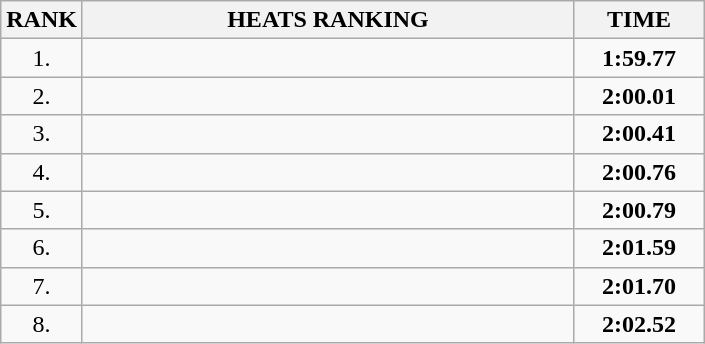<table class="wikitable">
<tr>
<th>RANK</th>
<th style="width: 20em">HEATS RANKING</th>
<th style="width: 5em">TIME</th>
</tr>
<tr>
<td align="center">1.</td>
<td></td>
<td align="center"><strong>1:59.77</strong></td>
</tr>
<tr>
<td align="center">2.</td>
<td></td>
<td align="center"><strong>2:00.01</strong></td>
</tr>
<tr>
<td align="center">3.</td>
<td></td>
<td align="center"><strong>2:00.41</strong></td>
</tr>
<tr>
<td align="center">4.</td>
<td></td>
<td align="center"><strong>2:00.76</strong></td>
</tr>
<tr>
<td align="center">5.</td>
<td></td>
<td align="center"><strong>2:00.79</strong></td>
</tr>
<tr>
<td align="center">6.</td>
<td></td>
<td align="center"><strong>2:01.59</strong></td>
</tr>
<tr>
<td align="center">7.</td>
<td></td>
<td align="center"><strong>2:01.70</strong></td>
</tr>
<tr>
<td align="center">8.</td>
<td></td>
<td align="center"><strong>2:02.52</strong></td>
</tr>
</table>
